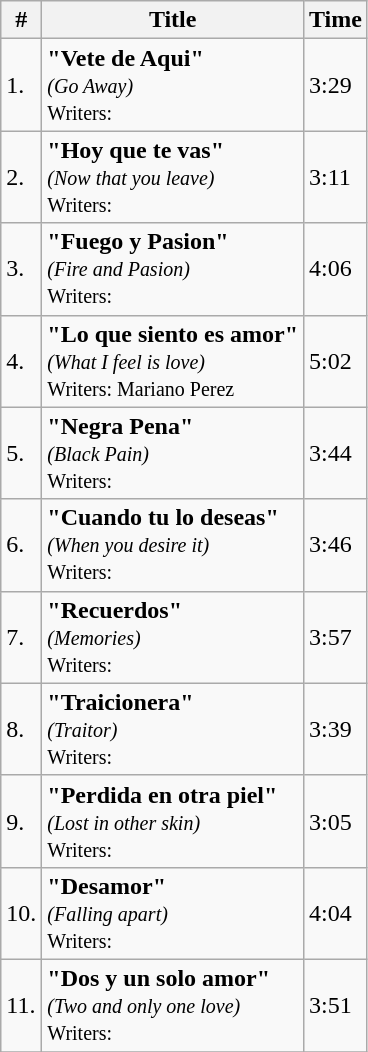<table class="wikitable">
<tr>
<th>#</th>
<th>Title</th>
<th>Time</th>
</tr>
<tr>
<td>1.</td>
<td><strong>"Vete de Aqui"</strong> <br><small><em>(Go Away)</em> <br>Writers: </small></td>
<td>3:29</td>
</tr>
<tr>
<td>2.</td>
<td><strong>"Hoy que te vas"</strong><br><small><em>(Now that you leave)</em> <br>Writers: </small></td>
<td>3:11</td>
</tr>
<tr>
<td>3.</td>
<td><strong>"Fuego y Pasion"</strong><br><small><em>(Fire and Pasion)</em> <br>Writers: </small></td>
<td>4:06</td>
</tr>
<tr>
<td>4.</td>
<td><strong>"Lo que siento es amor"</strong><br><small><em>(What I feel is love)</em> <br>Writers: Mariano Perez </small></td>
<td>5:02</td>
</tr>
<tr>
<td>5.</td>
<td><strong>"Negra Pena"</strong><br><small><em>(Black Pain)</em> <br>Writers: </small></td>
<td>3:44</td>
</tr>
<tr>
<td>6.</td>
<td><strong>"Cuando tu lo deseas"</strong><br><small><em>(When you desire it)</em> <br>Writers: </small></td>
<td>3:46</td>
</tr>
<tr>
<td>7.</td>
<td><strong>"Recuerdos"</strong><br><small><em>(Memories)</em> <br>Writers: </small></td>
<td>3:57</td>
</tr>
<tr>
<td>8.</td>
<td><strong>"Traicionera"</strong><br><small><em>(Traitor)</em> <br>Writers: </small></td>
<td>3:39</td>
</tr>
<tr>
<td>9.</td>
<td><strong>"Perdida en otra piel"</strong><br><small><em>(Lost in other skin)</em> <br>Writers: </small></td>
<td>3:05</td>
</tr>
<tr>
<td>10.</td>
<td><strong>"Desamor"</strong> <br><small> <em>(Falling apart)</em> <br>Writers: </small></td>
<td>4:04</td>
</tr>
<tr>
<td>11.</td>
<td><strong>"Dos y un solo amor"</strong> <br><small> <em>(Two and only one love)</em> <br>Writers: </small></td>
<td>3:51</td>
</tr>
<tr>
</tr>
</table>
